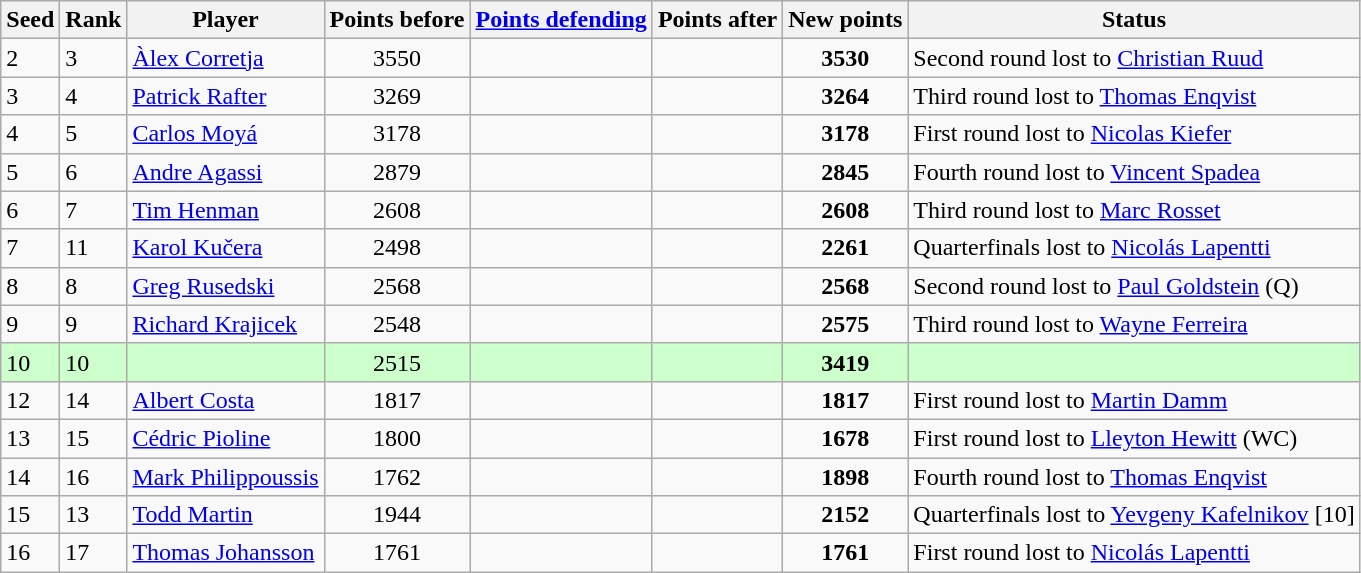<table class="wikitable sortable">
<tr>
<th>Seed</th>
<th>Rank</th>
<th>Player</th>
<th>Points before</th>
<th><a href='#'>Points defending</a></th>
<th>Points after</th>
<th>New points</th>
<th>Status</th>
</tr>
<tr align=left>
<td>2</td>
<td>3</td>
<td> <a href='#'>Àlex Corretja</a></td>
<td align=center>3550</td>
<td align=center></td>
<td align=center></td>
<td align=center><strong>3530</strong></td>
<td>Second round lost to  <a href='#'>Christian Ruud</a></td>
</tr>
<tr align=left>
<td>3</td>
<td>4</td>
<td> <a href='#'>Patrick Rafter</a></td>
<td align=center>3269</td>
<td align=center></td>
<td align=center></td>
<td align=center><strong>3264</strong></td>
<td>Third round lost to  <a href='#'>Thomas Enqvist</a></td>
</tr>
<tr align=left>
<td>4</td>
<td>5</td>
<td> <a href='#'>Carlos Moyá</a></td>
<td align=center>3178</td>
<td align=center></td>
<td align=center></td>
<td align=center><strong>3178</strong></td>
<td>First round lost to  <a href='#'>Nicolas Kiefer</a></td>
</tr>
<tr align=left>
<td>5</td>
<td>6</td>
<td> <a href='#'>Andre Agassi</a></td>
<td align=center>2879</td>
<td align=center></td>
<td align=center></td>
<td align=center><strong>2845</strong></td>
<td>Fourth round lost to  <a href='#'>Vincent Spadea</a></td>
</tr>
<tr align=left>
<td>6</td>
<td>7</td>
<td> <a href='#'>Tim Henman</a></td>
<td align=center>2608</td>
<td align=center></td>
<td align=center></td>
<td align=center><strong>2608</strong></td>
<td>Third round lost to  <a href='#'>Marc Rosset</a></td>
</tr>
<tr align=left>
<td>7</td>
<td>11</td>
<td> <a href='#'>Karol Kučera</a></td>
<td align=center>2498</td>
<td align=center></td>
<td align=center></td>
<td align=center><strong>2261</strong></td>
<td>Quarterfinals lost to  <a href='#'>Nicolás Lapentti</a></td>
</tr>
<tr align=left>
<td>8</td>
<td>8</td>
<td> <a href='#'>Greg Rusedski</a></td>
<td align=center>2568</td>
<td align=center></td>
<td align=center></td>
<td align=center><strong>2568</strong></td>
<td>Second round lost to  <a href='#'>Paul Goldstein</a> (Q)</td>
</tr>
<tr align=left>
<td>9</td>
<td>9</td>
<td> <a href='#'>Richard Krajicek</a></td>
<td align=center>2548</td>
<td align=center></td>
<td align=center></td>
<td align=center><strong>2575</strong></td>
<td>Third round lost to  <a href='#'>Wayne Ferreira</a></td>
</tr>
<tr style="text-align:left; background:#cfc;">
<td>10</td>
<td>10</td>
<td></td>
<td align=center>2515</td>
<td align=center></td>
<td align=center></td>
<td align=center><strong>3419</strong></td>
<td></td>
</tr>
<tr align=left>
<td>12</td>
<td>14</td>
<td> <a href='#'>Albert Costa</a></td>
<td align=center>1817</td>
<td align=center></td>
<td align=center></td>
<td align=center><strong>1817</strong></td>
<td>First round lost to  <a href='#'>Martin Damm</a></td>
</tr>
<tr align=left>
<td>13</td>
<td>15</td>
<td> <a href='#'>Cédric Pioline</a></td>
<td align=center>1800</td>
<td align=center></td>
<td align=center></td>
<td align=center><strong>1678</strong></td>
<td>First round lost to  <a href='#'>Lleyton Hewitt</a> (WC)</td>
</tr>
<tr align=left>
<td>14</td>
<td>16</td>
<td> <a href='#'>Mark Philippoussis</a></td>
<td align=center>1762</td>
<td align=center></td>
<td align=center></td>
<td align=center><strong>1898</strong></td>
<td>Fourth round lost to  <a href='#'>Thomas Enqvist</a></td>
</tr>
<tr align=left>
<td>15</td>
<td>13</td>
<td> <a href='#'>Todd Martin</a></td>
<td align=center>1944</td>
<td align=center></td>
<td align=center></td>
<td align=center><strong>2152</strong></td>
<td>Quarterfinals lost to  <a href='#'>Yevgeny Kafelnikov</a> [10]</td>
</tr>
<tr align=left>
<td>16</td>
<td>17</td>
<td> <a href='#'>Thomas Johansson</a></td>
<td align=center>1761</td>
<td align=center></td>
<td align=center></td>
<td align=center><strong>1761</strong></td>
<td>First round lost to  <a href='#'>Nicolás Lapentti</a></td>
</tr>
</table>
